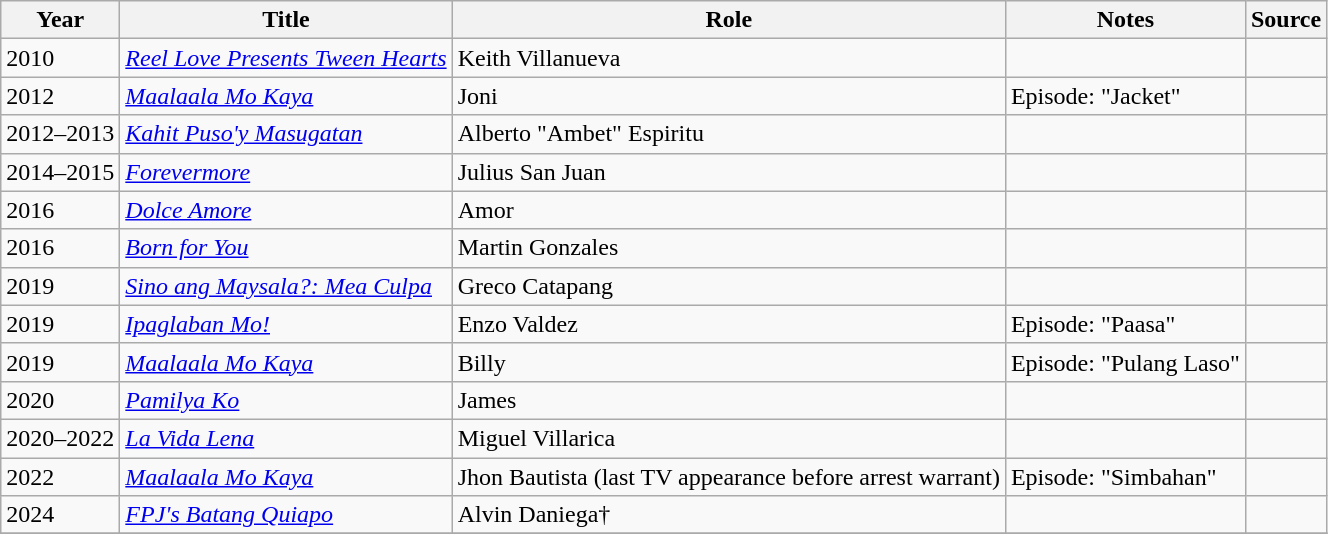<table class="wikitable sortable" >
<tr>
<th>Year</th>
<th>Title</th>
<th>Role</th>
<th class="unsortable">Notes </th>
<th class="unsortable">Source </th>
</tr>
<tr>
<td>2010</td>
<td><em><a href='#'>Reel Love Presents Tween Hearts</a></em></td>
<td>Keith Villanueva</td>
<td></td>
<td></td>
</tr>
<tr>
<td>2012</td>
<td><em><a href='#'>Maalaala Mo Kaya</a></em></td>
<td>Joni</td>
<td>Episode: "Jacket"</td>
<td></td>
</tr>
<tr>
<td>2012–2013</td>
<td><em><a href='#'>Kahit Puso'y Masugatan</a></em></td>
<td>Alberto "Ambet" Espiritu</td>
<td></td>
<td></td>
</tr>
<tr>
<td>2014–2015</td>
<td><em><a href='#'>Forevermore</a></em></td>
<td>Julius San Juan</td>
<td></td>
<td></td>
</tr>
<tr>
<td>2016</td>
<td><em><a href='#'>Dolce Amore</a></em></td>
<td>Amor</td>
<td></td>
<td></td>
</tr>
<tr>
<td>2016</td>
<td><em><a href='#'>Born for You</a></em></td>
<td>Martin Gonzales</td>
<td></td>
<td></td>
</tr>
<tr>
<td>2019</td>
<td><em><a href='#'>Sino ang Maysala?: Mea Culpa</a></em></td>
<td>Greco Catapang</td>
<td></td>
<td></td>
</tr>
<tr>
<td>2019</td>
<td><em><a href='#'>Ipaglaban Mo!</a></em></td>
<td>Enzo Valdez</td>
<td>Episode: "Paasa"</td>
<td></td>
</tr>
<tr>
<td>2019</td>
<td><em><a href='#'>Maalaala Mo Kaya</a></em></td>
<td>Billy</td>
<td>Episode: "Pulang Laso"</td>
<td></td>
</tr>
<tr>
<td>2020</td>
<td><em><a href='#'>Pamilya Ko</a></em></td>
<td>James</td>
<td></td>
<td></td>
</tr>
<tr>
<td>2020–2022</td>
<td><em><a href='#'>La Vida Lena</a></em></td>
<td>Miguel Villarica</td>
<td></td>
<td></td>
</tr>
<tr>
<td>2022</td>
<td><em><a href='#'>Maalaala Mo Kaya</a></em></td>
<td>Jhon Bautista (last TV appearance before arrest warrant)</td>
<td>Episode: "Simbahan"</td>
<td></td>
</tr>
<tr>
<td>2024</td>
<td><em><a href='#'>FPJ's Batang Quiapo</a></em></td>
<td>Alvin Daniega†</td>
<td></td>
<td></td>
</tr>
<tr>
</tr>
</table>
